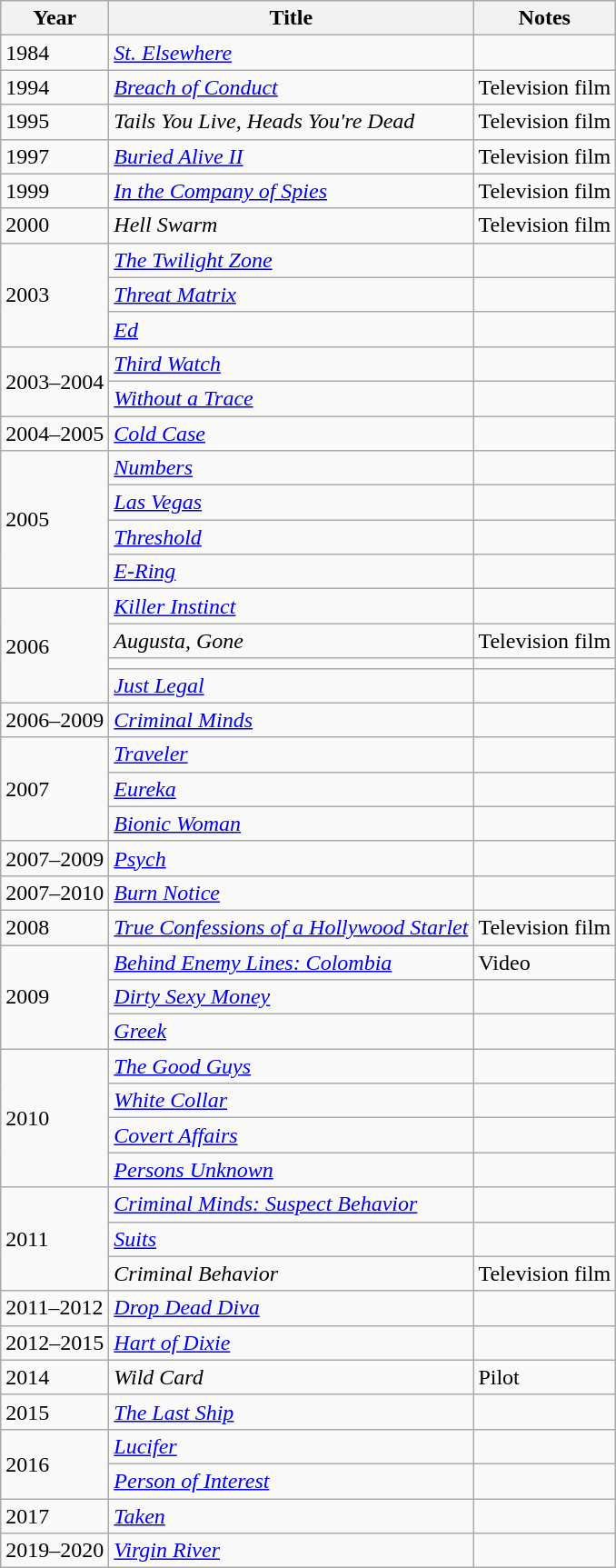<table class="wikitable sortable">
<tr>
<th>Year</th>
<th>Title</th>
<th class="unsortable">Notes</th>
</tr>
<tr>
<td>1984</td>
<td><em><a href='#'>St. Elsewhere</a></em></td>
<td></td>
</tr>
<tr>
<td>1994</td>
<td><em><a href='#'>Breach of Conduct</a></em></td>
<td>Television film</td>
</tr>
<tr>
<td>1995</td>
<td><em>Tails You Live, Heads You're Dead</em></td>
<td>Television film</td>
</tr>
<tr>
<td>1997</td>
<td><em><a href='#'>Buried Alive II</a></em></td>
<td>Television film</td>
</tr>
<tr>
<td>1999</td>
<td><em><a href='#'>In the Company of Spies</a></em></td>
<td>Television film</td>
</tr>
<tr>
<td>2000</td>
<td><em>Hell Swarm</em></td>
<td>Television film</td>
</tr>
<tr>
<td rowspan="3">2003</td>
<td><em><a href='#'>The Twilight Zone</a></em></td>
<td></td>
</tr>
<tr>
<td><em><a href='#'>Threat Matrix</a></em></td>
<td></td>
</tr>
<tr>
<td><em><a href='#'>Ed</a></em></td>
<td></td>
</tr>
<tr>
<td rowspan="2">2003–2004</td>
<td><em><a href='#'>Third Watch</a></em></td>
<td></td>
</tr>
<tr>
<td><em><a href='#'>Without a Trace</a></em></td>
<td></td>
</tr>
<tr>
<td>2004–2005</td>
<td><em><a href='#'>Cold Case</a></em></td>
<td></td>
</tr>
<tr>
<td rowspan="4">2005</td>
<td><em><a href='#'>Numbers</a></em></td>
<td></td>
</tr>
<tr>
<td><em><a href='#'>Las Vegas</a></em></td>
<td></td>
</tr>
<tr>
<td><em><a href='#'>Threshold</a></em></td>
<td></td>
</tr>
<tr>
<td><em><a href='#'>E-Ring</a></em></td>
<td></td>
</tr>
<tr>
<td rowspan="4">2006</td>
<td><em><a href='#'>Killer Instinct</a></em></td>
<td></td>
</tr>
<tr>
<td><em>Augusta, Gone</em></td>
<td>Television film</td>
</tr>
<tr>
<td><em></em></td>
<td></td>
</tr>
<tr>
<td><em><a href='#'>Just Legal</a></em></td>
<td></td>
</tr>
<tr>
<td>2006–2009</td>
<td><em><a href='#'>Criminal Minds</a></em></td>
<td></td>
</tr>
<tr>
<td rowspan="3">2007</td>
<td><em><a href='#'>Traveler</a></em></td>
<td></td>
</tr>
<tr>
<td><em><a href='#'>Eureka</a></em></td>
<td></td>
</tr>
<tr>
<td><em><a href='#'>Bionic Woman</a></em></td>
<td></td>
</tr>
<tr>
<td>2007–2009</td>
<td><em><a href='#'>Psych</a></em></td>
<td></td>
</tr>
<tr>
<td>2007–2010</td>
<td><em><a href='#'>Burn Notice</a></em></td>
<td></td>
</tr>
<tr>
<td>2008</td>
<td><em><a href='#'>True Confessions of a Hollywood Starlet</a></em></td>
<td>Television film</td>
</tr>
<tr>
<td rowspan="3">2009</td>
<td><em><a href='#'>Behind Enemy Lines: Colombia</a></em></td>
<td>Video</td>
</tr>
<tr>
<td><em><a href='#'>Dirty Sexy Money</a></em></td>
<td></td>
</tr>
<tr>
<td><em><a href='#'>Greek</a></em></td>
<td></td>
</tr>
<tr>
<td rowspan="4">2010</td>
<td><em><a href='#'>The Good Guys</a></em></td>
<td></td>
</tr>
<tr>
<td><em><a href='#'>White Collar</a></em></td>
<td></td>
</tr>
<tr>
<td><em><a href='#'>Covert Affairs</a></em></td>
<td></td>
</tr>
<tr>
<td><em><a href='#'>Persons Unknown</a></em></td>
<td></td>
</tr>
<tr>
<td rowspan="3">2011</td>
<td><em><a href='#'>Criminal Minds: Suspect Behavior</a></em></td>
<td></td>
</tr>
<tr>
<td><em><a href='#'>Suits</a></em></td>
<td></td>
</tr>
<tr>
<td><em>Criminal Behavior</em></td>
<td>Television film</td>
</tr>
<tr>
<td>2011–2012</td>
<td><em><a href='#'>Drop Dead Diva</a></em></td>
<td></td>
</tr>
<tr>
<td>2012–2015</td>
<td><em><a href='#'>Hart of Dixie</a></em></td>
<td></td>
</tr>
<tr>
<td>2014</td>
<td><em>Wild Card</em></td>
<td>Pilot</td>
</tr>
<tr>
<td>2015</td>
<td><em><a href='#'>The Last Ship</a></em></td>
<td></td>
</tr>
<tr>
<td rowspan="2">2016</td>
<td><em><a href='#'>Lucifer</a></em></td>
<td></td>
</tr>
<tr>
<td><em><a href='#'>Person of Interest</a></em></td>
<td></td>
</tr>
<tr>
<td>2017</td>
<td><em><a href='#'>Taken</a></em></td>
<td></td>
</tr>
<tr>
<td>2019–2020</td>
<td><em><a href='#'>Virgin River</a></em></td>
<td></td>
</tr>
</table>
